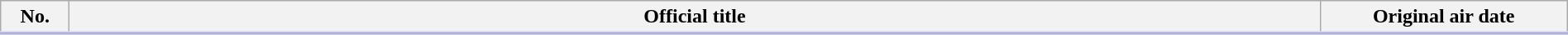<table class="wikitable" style="width:100%; margin:auto; background:#FFF;">
<tr style="border-bottom: 3px solid #CCF;">
<th style="width:3em;">No.</th>
<th>Official title</th>
<th style="width:12em;">Original air date</th>
</tr>
<tr>
</tr>
</table>
